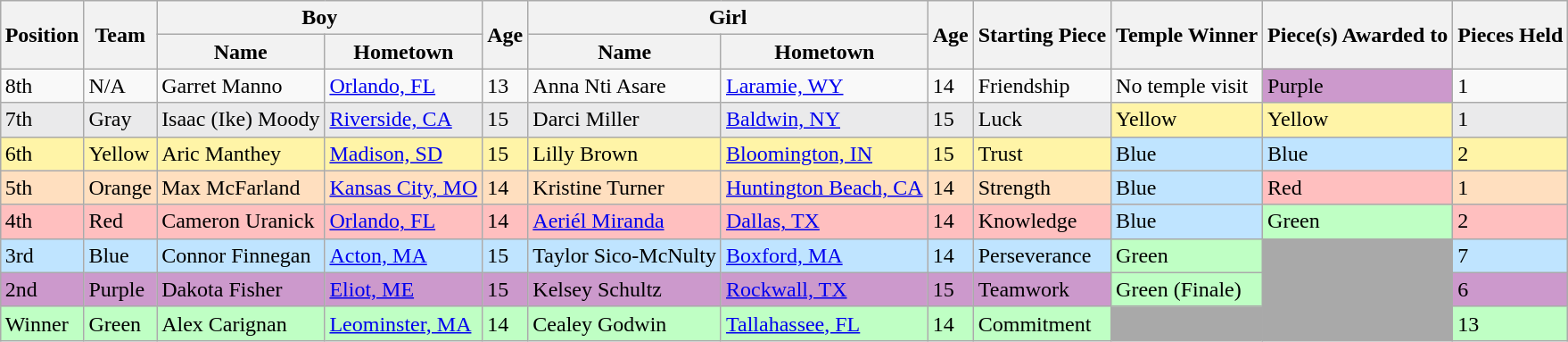<table class="wikitable" style="margin:1em auto;">
<tr>
<th rowspan="2">Position</th>
<th rowspan="2">Team</th>
<th colspan="2">Boy</th>
<th rowspan="2">Age</th>
<th colspan="2">Girl</th>
<th rowspan="2">Age</th>
<th rowspan="2">Starting Piece</th>
<th rowspan="2">Temple Winner</th>
<th rowspan="2">Piece(s) Awarded to</th>
<th rowspan=2>Pieces Held</th>
</tr>
<tr>
<th>Name</th>
<th>Hometown</th>
<th>Name</th>
<th>Hometown</th>
</tr>
<tr>
<td>8th</td>
<td>N/A</td>
<td>Garret Manno</td>
<td><a href='#'>Orlando, FL</a></td>
<td>13</td>
<td>Anna Nti Asare</td>
<td><a href='#'>Laramie, WY</a></td>
<td>14</td>
<td>Friendship</td>
<td>No temple visit</td>
<td style="background:#c9c;">Purple</td>
<td style="background:#FFFFF;">1</td>
</tr>
<tr style="background:#EAEAEB">
<td>7th</td>
<td>Gray</td>
<td>Isaac (Ike) Moody</td>
<td><a href='#'>Riverside, CA</a></td>
<td>15</td>
<td>Darci Miller</td>
<td><a href='#'>Baldwin, NY</a></td>
<td>15</td>
<td>Luck</td>
<td style="background:#FFF4A7">Yellow</td>
<td style="background:#FFF4A7;">Yellow</td>
<td style="background:#eaeaeb;">1</td>
</tr>
<tr style="background:#FFF4A7">
<td>6th</td>
<td>Yellow</td>
<td>Aric Manthey</td>
<td><a href='#'>Madison, SD</a></td>
<td>15</td>
<td>Lilly Brown</td>
<td><a href='#'>Bloomington, IN</a></td>
<td>15</td>
<td>Trust</td>
<td style="background:#BFE4FF">Blue</td>
<td style="background:#BFE4FF;">Blue</td>
<td style="background:#FFF4A7;">2</td>
</tr>
<tr style="background:#FFDFBF">
<td>5th</td>
<td>Orange</td>
<td>Max McFarland</td>
<td><a href='#'>Kansas City, MO</a></td>
<td>14</td>
<td>Kristine Turner</td>
<td><a href='#'>Huntington Beach, CA</a></td>
<td>14</td>
<td>Strength</td>
<td style="background:#BFE4FF">Blue</td>
<td style="background:#FFBFBF;">Red</td>
<td style="background:#FFDFBF;">1</td>
</tr>
<tr style="background:#FFBFBF">
<td>4th</td>
<td>Red</td>
<td>Cameron Uranick</td>
<td><a href='#'>Orlando, FL</a></td>
<td>14</td>
<td><a href='#'>Aeriél Miranda</a></td>
<td><a href='#'>Dallas, TX</a></td>
<td>14</td>
<td>Knowledge</td>
<td style="background:#BFE4FF">Blue</td>
<td style="background:#BFFFC4;">Green</td>
<td style="background:#FFBFBF;">2</td>
</tr>
<tr style="background:#BFE4FF">
<td>3rd</td>
<td>Blue</td>
<td>Connor Finnegan</td>
<td><a href='#'>Acton, MA</a></td>
<td>15</td>
<td>Taylor Sico-McNulty</td>
<td><a href='#'>Boxford, MA</a></td>
<td>14</td>
<td>Perseverance</td>
<td style="background:#BFFFC4">Green</td>
<td bgcolor="darkgray" rowspan=3></td>
<td style="background:#BFE4FF;">7</td>
</tr>
<tr style="background:#c9c;">
<td>2nd</td>
<td>Purple</td>
<td>Dakota Fisher</td>
<td><a href='#'>Eliot, ME</a></td>
<td>15</td>
<td>Kelsey Schultz</td>
<td><a href='#'>Rockwall, TX</a></td>
<td>15</td>
<td>Teamwork</td>
<td style="background:#BFFFC4">Green (Finale)</td>
<td style="background:#c9c;">6</td>
</tr>
<tr style="background:#BFFFC4">
<td>Winner</td>
<td>Green</td>
<td>Alex Carignan</td>
<td><a href='#'>Leominster, MA</a></td>
<td>14</td>
<td>Cealey Godwin</td>
<td><a href='#'>Tallahassee, FL</a></td>
<td>14</td>
<td>Commitment</td>
<td bgcolor="darkgray" rowspan=3></td>
<td style="background:#BFFFC4;">13</td>
</tr>
</table>
